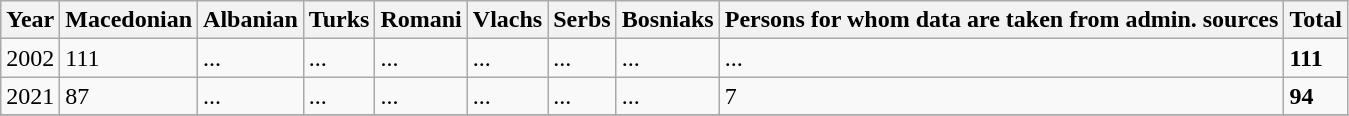<table class="wikitable">
<tr>
<th>Year</th>
<th>Macedonian</th>
<th>Albanian</th>
<th>Turks</th>
<th>Romani</th>
<th>Vlachs</th>
<th>Serbs</th>
<th>Bosniaks</th>
<th><abbr>Persons for whom data are taken from admin. sources</abbr></th>
<th>Total</th>
</tr>
<tr>
<td>2002</td>
<td>111</td>
<td>...</td>
<td>...</td>
<td>...</td>
<td>...</td>
<td>...</td>
<td>...</td>
<td>...</td>
<td><strong>111</strong></td>
</tr>
<tr>
<td>2021</td>
<td>87</td>
<td>...</td>
<td>...</td>
<td>...</td>
<td>...</td>
<td>...</td>
<td>...</td>
<td>7</td>
<td><strong>94</strong></td>
</tr>
<tr>
</tr>
</table>
